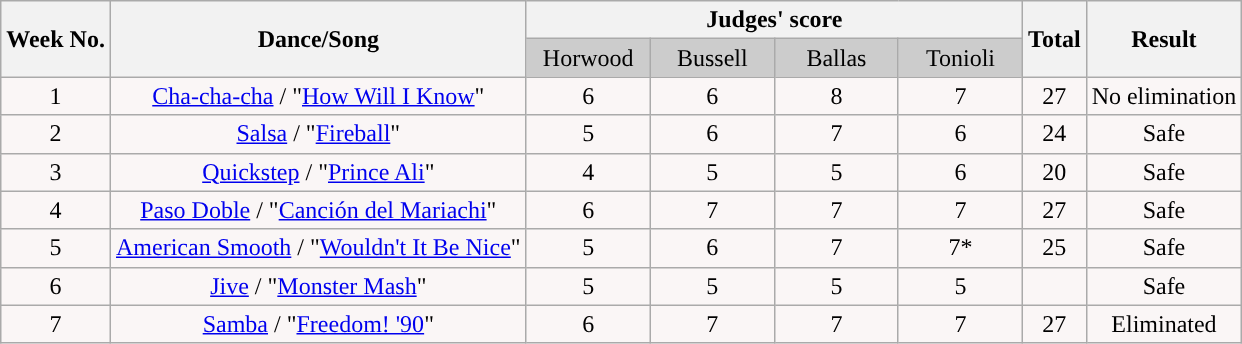<table class="wikitable collapsible collapsed">
<tr style="text-align:Center; ;">
<th rowspan="2"><strong>Week No.</strong></th>
<th rowspan="2"><strong>Dance/Song</strong></th>
<th colspan="4"><strong>Judges' score</strong></th>
<th rowspan="2"><strong>Total</strong></th>
<th rowspan="2"><strong>Result</strong></th>
</tr>
<tr style="text-align:center; background:#ccc;">
<td style="width:10%; ">Horwood</td>
<td style="width:10%; ">Bussell</td>
<td style="width:10%; ">Ballas</td>
<td style="width:10%; ">Tonioli</td>
</tr>
<tr ;">
<td style="text-align:center; background:#faf6f6;">1</td>
<td style="text-align:center; background:#faf6f6;"><a href='#'>Cha-cha-cha</a> / "<a href='#'>How Will I Know</a>"</td>
<td style="text-align:center; background:#faf6f6;">6</td>
<td style="text-align:center; background:#faf6f6;">6</td>
<td style="text-align:center; background:#faf6f6;">8</td>
<td style="text-align:center; background:#faf6f6;">7</td>
<td style="text-align:center; background:#faf6f6;">27</td>
<td style="text-align:center; background:#faf6f6;">No elimination</td>
</tr>
<tr style="text-align:center;">
<td style="text-align:center; background:#faf6f6;">2</td>
<td style="text-align:center; background:#faf6f6;"><a href='#'>Salsa</a> / "<a href='#'>Fireball</a>"</td>
<td style="text-align:center; background:#faf6f6;">5</td>
<td style="text-align:center; background:#faf6f6;">6</td>
<td style="text-align:center; background:#faf6f6;">7</td>
<td style="text-align:center; background:#faf6f6;">6</td>
<td style="text-align:center; background:#faf6f6;">24</td>
<td style="text-align:center; background:#faf6f6;">Safe</td>
</tr>
<tr style="text-align:center;">
<td style="text-align:center; background:#faf6f6;">3</td>
<td style="text-align:center; background:#faf6f6;"><a href='#'>Quickstep</a> / "<a href='#'>Prince Ali</a>"</td>
<td style="text-align:center; background:#faf6f6;">4</td>
<td style="text-align:center; background:#faf6f6;">5</td>
<td style="text-align:center; background:#faf6f6;">5</td>
<td style="text-align:center; background:#faf6f6;">6</td>
<td style="text-align:center; background:#faf6f6;">20</td>
<td style="text-align:center; background:#faf6f6;">Safe</td>
</tr>
<tr style="text-align:center;">
<td style="text-align:center; background:#faf6f6;">4</td>
<td style="text-align:center; background:#faf6f6;"><a href='#'>Paso Doble</a> / "<a href='#'>Canción del Mariachi</a>"</td>
<td style="text-align:center; background:#faf6f6;">6</td>
<td style="text-align:center; background:#faf6f6;">7</td>
<td style="text-align:center; background:#faf6f6;">7</td>
<td style="text-align:center; background:#faf6f6;">7</td>
<td style="text-align:center; background:#faf6f6;">27</td>
<td style="text-align:center; background:#faf6f6;">Safe</td>
</tr>
<tr style="text-align:center;">
<td style="text-align:center; background:#faf6f6;">5</td>
<td style="text-align:center; background:#faf6f6;"><a href='#'>American Smooth</a> / "<a href='#'>Wouldn't It Be Nice</a>"</td>
<td style="text-align:center; background:#faf6f6;">5</td>
<td style="text-align:center; background:#faf6f6;">6</td>
<td style="text-align:center; background:#faf6f6;">7</td>
<td style="text-align:center; background:#faf6f6;">7*</td>
<td style="text-align:center; background:#faf6f6;">25</td>
<td style="text-align:center; background:#faf6f6;">Safe</td>
</tr>
<tr style="text-align:center;">
<td style="text-align:center; background:#faf6f6;">6</td>
<td style="text-align:center; background:#faf6f6;"><a href='#'>Jive</a> / "<a href='#'>Monster Mash</a>"</td>
<td style="text-align:center; background:#faf6f6;">5</td>
<td style="text-align:center; background:#faf6f6;">5</td>
<td style="text-align:center; background:#faf6f6;">5</td>
<td style="text-align:center; background:#faf6f6;">5</td>
<td style="text-align:center; background:#faf6f6;"></td>
<td style="text-align:center; background:#faf6f6;">Safe</td>
</tr>
<tr style="text-align:center;">
<td style="text-align:center; background:#faf6f6;">7</td>
<td style="text-align:center; background:#faf6f6;"><a href='#'>Samba</a> / "<a href='#'>Freedom! '90</a>"</td>
<td style="text-align:center; background:#faf6f6;">6</td>
<td style="text-align:center; background:#faf6f6;">7</td>
<td style="text-align:center; background:#faf6f6;">7</td>
<td style="text-align:center; background:#faf6f6;">7</td>
<td style="text-align:center; background:#faf6f6;">27</td>
<td style="text-align:center; background:#faf6f6;">Eliminated</td>
</tr>
</table>
